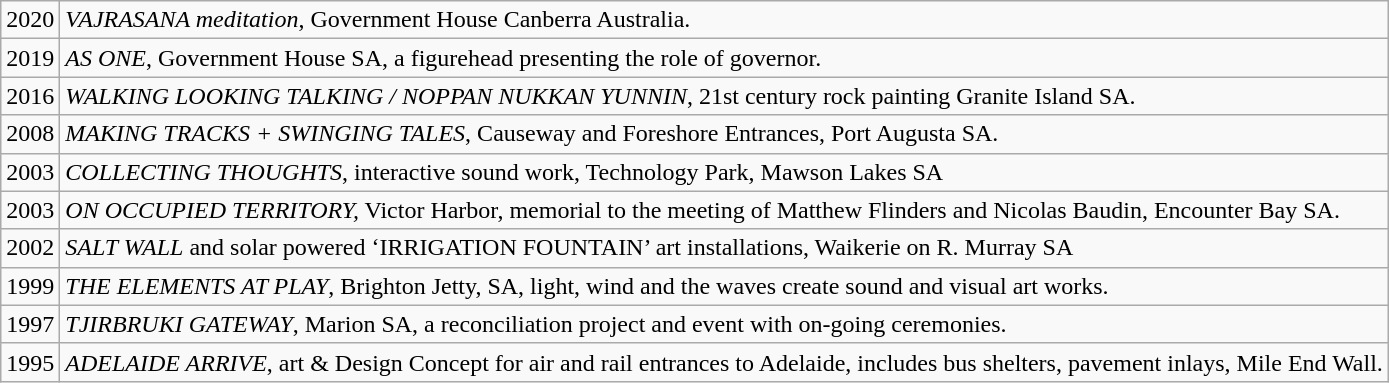<table class="wikitable">
<tr>
<td>2020</td>
<td><em>VAJRASANA meditation</em>, Government House Canberra Australia.</td>
</tr>
<tr>
<td>2019</td>
<td><em>AS ONE</em>, Government House SA, a figurehead presenting the role of governor.</td>
</tr>
<tr>
<td>2016</td>
<td><em>WALKING LOOKING TALKING / NOPPAN NUKKAN YUNNIN</em>, 21st century rock painting Granite Island SA.</td>
</tr>
<tr>
<td>2008</td>
<td><em>MAKING TRACKS + SWINGING TALES</em>, Causeway and Foreshore Entrances, Port Augusta SA.</td>
</tr>
<tr>
<td>2003</td>
<td><em>COLLECTING THOUGHTS</em>, interactive sound work, Technology Park, Mawson Lakes SA</td>
</tr>
<tr>
<td>2003</td>
<td><em>ON OCCUPIED TERRITORY,</em> Victor Harbor, memorial to the meeting of Matthew Flinders and Nicolas Baudin, Encounter Bay SA.</td>
</tr>
<tr>
<td>2002</td>
<td><em>SALT WALL</em> and solar powered ‘IRRIGATION FOUNTAIN’ art installations, Waikerie on R. Murray SA</td>
</tr>
<tr>
<td>1999</td>
<td><em>THE ELEMENTS AT PLAY</em>, Brighton Jetty, SA, light, wind and the waves create sound and visual art works.</td>
</tr>
<tr>
<td>1997</td>
<td><em>TJIRBRUKI GATEWAY</em>, Marion SA, a reconciliation project and event with on-going ceremonies.</td>
</tr>
<tr>
<td>1995</td>
<td><em>ADELAIDE ARRIVE</em>, art & Design Concept for air and rail entrances to Adelaide, includes bus shelters, pavement inlays, Mile End Wall.</td>
</tr>
</table>
